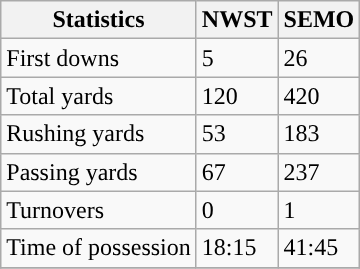<table class="wikitable" style="float: left;">
<tr>
<th>Statistics</th>
<th>NWST</th>
<th>SEMO</th>
</tr>
<tr>
<td>First downs</td>
<td>5</td>
<td>26</td>
</tr>
<tr>
<td>Total yards</td>
<td>120</td>
<td>420</td>
</tr>
<tr>
<td>Rushing yards</td>
<td>53</td>
<td>183</td>
</tr>
<tr>
<td>Passing yards</td>
<td>67</td>
<td>237</td>
</tr>
<tr>
<td>Turnovers</td>
<td>0</td>
<td>1</td>
</tr>
<tr>
<td>Time of possession</td>
<td>18:15</td>
<td>41:45</td>
</tr>
<tr>
</tr>
</table>
